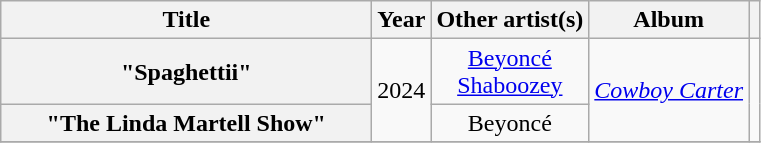<table class="wikitable plainrowheaders" style="text-align:center;" border="1">
<tr>
<th scope="col" style="width:15em;">Title</th>
<th scope="col">Year</th>
<th scope="col">Other artist(s)</th>
<th scope="col">Album</th>
<th scope="col"></th>
</tr>
<tr>
<th scope="row">"Spaghettii"</th>
<td rowspan="2">2024</td>
<td><a href='#'>Beyoncé</a><br><a href='#'>Shaboozey</a></td>
<td rowspan="2"><em><a href='#'>Cowboy Carter</a></em></td>
<td align="center" rowspan="2"></td>
</tr>
<tr>
<th scope="row">"The Linda Martell Show"</th>
<td>Beyoncé</td>
</tr>
<tr>
</tr>
</table>
